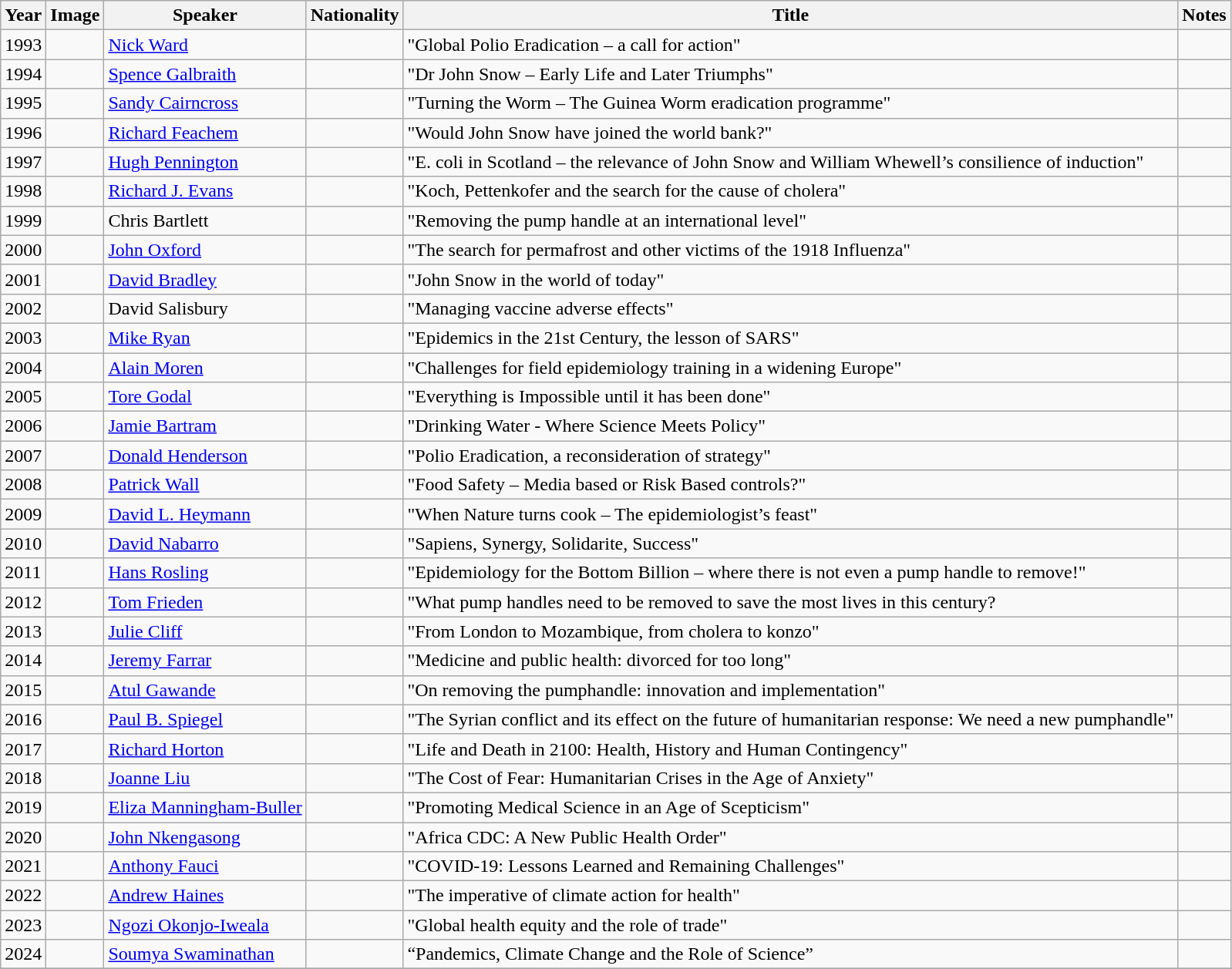<table class="wikitable sortable plainrowheaders">
<tr>
<th>Year</th>
<th>Image</th>
<th>Speaker</th>
<th>Nationality</th>
<th>Title</th>
<th>Notes</th>
</tr>
<tr>
<td>1993</td>
<td></td>
<td><a href='#'>Nick Ward</a></td>
<td></td>
<td>"Global Polio Eradication – a call for action"</td>
<td></td>
</tr>
<tr>
<td>1994</td>
<td></td>
<td><a href='#'>Spence Galbraith</a></td>
<td></td>
<td>"Dr John Snow – Early Life and Later Triumphs"</td>
<td></td>
</tr>
<tr>
<td>1995</td>
<td></td>
<td><a href='#'>Sandy Cairncross</a></td>
<td></td>
<td>"Turning the Worm – The Guinea Worm eradication programme"</td>
<td></td>
</tr>
<tr>
<td>1996</td>
<td></td>
<td><a href='#'>Richard Feachem</a></td>
<td><br></td>
<td>"Would John Snow have joined the world bank?"</td>
<td></td>
</tr>
<tr>
<td>1997</td>
<td></td>
<td><a href='#'>Hugh Pennington</a></td>
<td></td>
<td>"E. coli in Scotland – the relevance of John Snow and William Whewell’s consilience of induction"</td>
<td></td>
</tr>
<tr>
<td>1998</td>
<td></td>
<td><a href='#'>Richard J. Evans</a></td>
<td></td>
<td>"Koch, Pettenkofer and the search for the cause of cholera"</td>
<td></td>
</tr>
<tr>
<td>1999</td>
<td></td>
<td>Chris Bartlett</td>
<td></td>
<td>"Removing the pump handle at an international level"</td>
<td></td>
</tr>
<tr>
<td>2000</td>
<td></td>
<td><a href='#'>John Oxford</a></td>
<td></td>
<td>"The search for permafrost and other victims of the 1918 Influenza"</td>
<td></td>
</tr>
<tr>
<td>2001</td>
<td></td>
<td><a href='#'>David Bradley</a></td>
<td></td>
<td>"John Snow in the world of today"</td>
<td></td>
</tr>
<tr>
<td>2002</td>
<td></td>
<td>David Salisbury</td>
<td></td>
<td>"Managing vaccine adverse effects"</td>
<td></td>
</tr>
<tr>
<td>2003</td>
<td></td>
<td><a href='#'>Mike Ryan</a></td>
<td></td>
<td>"Epidemics in the 21st Century, the lesson of SARS"</td>
<td></td>
</tr>
<tr>
<td>2004</td>
<td></td>
<td><a href='#'>Alain Moren</a></td>
<td></td>
<td>"Challenges for field epidemiology training in a widening Europe"</td>
<td></td>
</tr>
<tr>
<td>2005</td>
<td></td>
<td><a href='#'>Tore Godal</a></td>
<td></td>
<td>"Everything is Impossible until it has been done"</td>
<td></td>
</tr>
<tr>
<td>2006</td>
<td></td>
<td><a href='#'>Jamie Bartram</a></td>
<td></td>
<td>"Drinking Water - Where Science Meets Policy"</td>
<td></td>
</tr>
<tr>
<td>2007</td>
<td></td>
<td><a href='#'>Donald Henderson</a></td>
<td></td>
<td>"Polio Eradication, a reconsideration of strategy"</td>
<td></td>
</tr>
<tr>
<td>2008</td>
<td></td>
<td><a href='#'>Patrick Wall</a></td>
<td></td>
<td>"Food Safety – Media based or Risk Based controls?"</td>
<td></td>
</tr>
<tr>
<td>2009</td>
<td></td>
<td><a href='#'>David L. Heymann</a></td>
<td></td>
<td>"When Nature turns cook – The epidemiologist’s feast"</td>
<td></td>
</tr>
<tr>
<td>2010</td>
<td></td>
<td><a href='#'>David Nabarro</a></td>
<td></td>
<td>"Sapiens, Synergy, Solidarite, Success"</td>
<td></td>
</tr>
<tr>
<td>2011</td>
<td></td>
<td><a href='#'>Hans Rosling</a></td>
<td></td>
<td>"Epidemiology for the Bottom Billion – where there is not even a pump handle to remove!"</td>
<td></td>
</tr>
<tr>
<td>2012</td>
<td></td>
<td><a href='#'>Tom Frieden</a></td>
<td></td>
<td>"What pump handles need to be removed to save the most lives in this century?</td>
<td></td>
</tr>
<tr>
<td>2013</td>
<td></td>
<td><a href='#'>Julie Cliff</a></td>
<td></td>
<td>"From London to Mozambique, from cholera to konzo"</td>
<td></td>
</tr>
<tr>
<td>2014</td>
<td></td>
<td><a href='#'>Jeremy Farrar</a></td>
<td></td>
<td>"Medicine and public health: divorced for too long"</td>
<td></td>
</tr>
<tr>
<td>2015</td>
<td></td>
<td><a href='#'>Atul Gawande</a></td>
<td></td>
<td>"On removing the pumphandle: innovation and implementation"</td>
<td></td>
</tr>
<tr>
<td>2016</td>
<td></td>
<td><a href='#'>Paul B. Spiegel</a></td>
<td></td>
<td>"The Syrian conflict and its effect on the future of humanitarian response: We need a new pumphandle"</td>
<td></td>
</tr>
<tr>
<td>2017</td>
<td></td>
<td><a href='#'>Richard Horton</a></td>
<td></td>
<td>"Life and Death in 2100: Health, History and Human Contingency"</td>
<td></td>
</tr>
<tr>
<td>2018</td>
<td></td>
<td><a href='#'>Joanne Liu</a></td>
<td></td>
<td>"The Cost of Fear: Humanitarian Crises in the Age of Anxiety"</td>
<td></td>
</tr>
<tr>
<td>2019</td>
<td></td>
<td><a href='#'>Eliza Manningham-Buller</a></td>
<td></td>
<td>"Promoting Medical Science in an Age of Scepticism"</td>
<td></td>
</tr>
<tr>
<td>2020</td>
<td></td>
<td><a href='#'>John Nkengasong</a></td>
<td><br></td>
<td>"Africa CDC: A New Public Health Order"</td>
<td></td>
</tr>
<tr>
<td>2021</td>
<td></td>
<td><a href='#'>Anthony Fauci</a></td>
<td></td>
<td>"COVID-19: Lessons Learned and Remaining Challenges"</td>
<td></td>
</tr>
<tr>
<td>2022</td>
<td></td>
<td><a href='#'>Andrew Haines</a></td>
<td></td>
<td>"The imperative of climate action for health"</td>
<td></td>
</tr>
<tr>
<td>2023</td>
<td></td>
<td><a href='#'>Ngozi Okonjo-Iweala</a></td>
<td><br></td>
<td>"Global health equity and the role of trade"</td>
<td></td>
</tr>
<tr>
<td>2024</td>
<td></td>
<td><a href='#'>Soumya Swaminathan</a></td>
<td></td>
<td>“Pandemics, Climate Change and the Role of Science”</td>
<td></td>
</tr>
<tr>
</tr>
</table>
